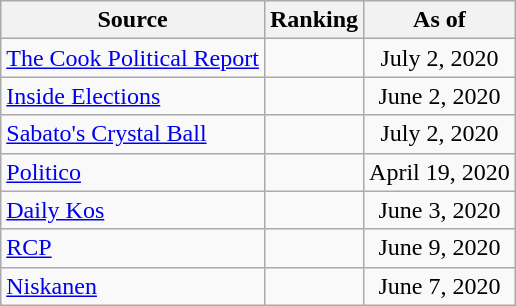<table class="wikitable" style="text-align:center">
<tr>
<th>Source</th>
<th>Ranking</th>
<th>As of</th>
</tr>
<tr>
<td align=left><a href='#'>The Cook Political Report</a></td>
<td></td>
<td>July 2, 2020</td>
</tr>
<tr>
<td align=left><a href='#'>Inside Elections</a></td>
<td></td>
<td>June 2, 2020</td>
</tr>
<tr>
<td align=left><a href='#'>Sabato's Crystal Ball</a></td>
<td></td>
<td>July 2, 2020</td>
</tr>
<tr>
<td align="left"><a href='#'>Politico</a></td>
<td></td>
<td>April 19, 2020</td>
</tr>
<tr>
<td align="left"><a href='#'>Daily Kos</a></td>
<td></td>
<td>June 3, 2020</td>
</tr>
<tr>
<td align="left"><a href='#'>RCP</a></td>
<td></td>
<td>June 9, 2020</td>
</tr>
<tr>
<td align="left"><a href='#'>Niskanen</a></td>
<td></td>
<td>June 7, 2020</td>
</tr>
</table>
